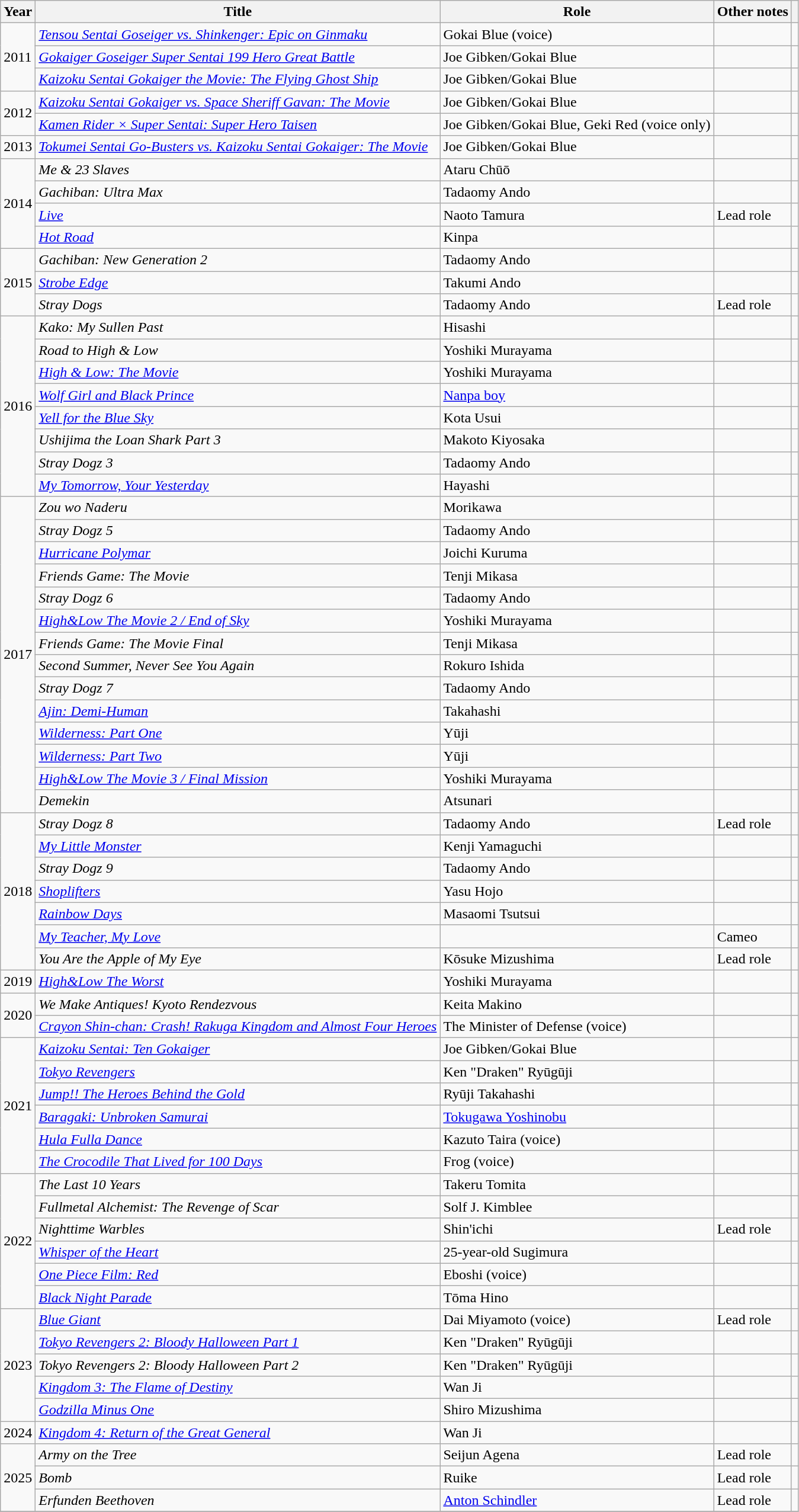<table class="wikitable" style="font-size: 100%;">
<tr>
<th>Year</th>
<th>Title</th>
<th>Role</th>
<th>Other notes</th>
<th></th>
</tr>
<tr>
<td rowspan="3">2011</td>
<td><em><a href='#'>Tensou Sentai Goseiger vs. Shinkenger: Epic on Ginmaku</a></em></td>
<td>Gokai Blue (voice)</td>
<td></td>
<td></td>
</tr>
<tr>
<td><em><a href='#'>Gokaiger Goseiger Super Sentai 199 Hero Great Battle</a></em></td>
<td>Joe Gibken/Gokai Blue</td>
<td></td>
<td></td>
</tr>
<tr>
<td><em><a href='#'>Kaizoku Sentai Gokaiger the Movie: The Flying Ghost Ship</a></em></td>
<td>Joe Gibken/Gokai Blue</td>
<td></td>
<td></td>
</tr>
<tr>
<td rowspan="2">2012</td>
<td><em><a href='#'>Kaizoku Sentai Gokaiger vs. Space Sheriff Gavan: The Movie</a></em></td>
<td>Joe Gibken/Gokai Blue</td>
<td></td>
<td></td>
</tr>
<tr>
<td><em><a href='#'>Kamen Rider × Super Sentai: Super Hero Taisen</a></em></td>
<td>Joe Gibken/Gokai Blue, Geki Red (voice only)</td>
<td></td>
<td></td>
</tr>
<tr>
<td>2013</td>
<td><em><a href='#'>Tokumei Sentai Go-Busters vs. Kaizoku Sentai Gokaiger: The Movie</a></em></td>
<td>Joe Gibken/Gokai Blue</td>
<td></td>
<td></td>
</tr>
<tr>
<td rowspan="4">2014</td>
<td><em>Me & 23 Slaves</em></td>
<td>Ataru Chūō</td>
<td></td>
<td></td>
</tr>
<tr>
<td><em>Gachiban: Ultra Max</em></td>
<td>Tadaomy Ando</td>
<td></td>
<td></td>
</tr>
<tr>
<td><a href='#'><em>Live</em></a></td>
<td>Naoto Tamura</td>
<td>Lead role</td>
<td></td>
</tr>
<tr>
<td><em><a href='#'>Hot Road</a></em></td>
<td>Kinpa</td>
<td></td>
<td></td>
</tr>
<tr>
<td rowspan="3">2015</td>
<td><em>Gachiban: New Generation 2</em></td>
<td>Tadaomy Ando</td>
<td></td>
<td></td>
</tr>
<tr>
<td><em><a href='#'>Strobe Edge</a></em></td>
<td>Takumi Ando</td>
<td></td>
<td></td>
</tr>
<tr>
<td><em>Stray Dogs</em></td>
<td>Tadaomy Ando</td>
<td>Lead role</td>
<td></td>
</tr>
<tr>
<td rowspan="8">2016</td>
<td><em>Kako: My Sullen Past</em></td>
<td>Hisashi</td>
<td></td>
<td></td>
</tr>
<tr>
<td><em>Road to High & Low</em></td>
<td>Yoshiki Murayama</td>
<td></td>
<td></td>
</tr>
<tr>
<td><em><a href='#'>High & Low: The Movie</a></em></td>
<td>Yoshiki Murayama</td>
<td></td>
<td></td>
</tr>
<tr>
<td><em><a href='#'>Wolf Girl and Black Prince</a></em></td>
<td><a href='#'>Nanpa boy</a></td>
<td></td>
<td></td>
</tr>
<tr>
<td><em><a href='#'>Yell for the Blue Sky</a></em></td>
<td>Kota Usui</td>
<td></td>
<td></td>
</tr>
<tr>
<td><em>Ushijima the Loan Shark Part 3</em></td>
<td>Makoto Kiyosaka</td>
<td></td>
<td></td>
</tr>
<tr>
<td><em>Stray Dogz 3</em></td>
<td>Tadaomy Ando</td>
<td></td>
<td></td>
</tr>
<tr>
<td><em><a href='#'>My Tomorrow, Your Yesterday</a></em></td>
<td>Hayashi</td>
<td></td>
<td></td>
</tr>
<tr>
<td rowspan="14">2017</td>
<td><em>Zou wo Naderu</em></td>
<td>Morikawa</td>
<td></td>
<td></td>
</tr>
<tr>
<td><em>Stray Dogz 5</em></td>
<td>Tadaomy Ando</td>
<td></td>
<td></td>
</tr>
<tr>
<td><em><a href='#'>Hurricane Polymar</a></em></td>
<td>Joichi Kuruma</td>
<td></td>
<td></td>
</tr>
<tr>
<td><em>Friends Game: The Movie</em></td>
<td>Tenji Mikasa</td>
<td></td>
<td></td>
</tr>
<tr>
<td><em>Stray Dogz 6</em></td>
<td>Tadaomy Ando</td>
<td></td>
<td></td>
</tr>
<tr>
<td><em><a href='#'>High&Low The Movie 2 / End of Sky</a></em></td>
<td>Yoshiki Murayama</td>
<td></td>
<td></td>
</tr>
<tr>
<td><em>Friends Game: The Movie Final</em></td>
<td>Tenji Mikasa</td>
<td></td>
<td></td>
</tr>
<tr>
<td><em>Second Summer, Never See You Again</em></td>
<td>Rokuro Ishida</td>
<td></td>
<td></td>
</tr>
<tr>
<td><em>Stray Dogz 7</em></td>
<td>Tadaomy Ando</td>
<td></td>
<td></td>
</tr>
<tr>
<td><em><a href='#'>Ajin: Demi-Human</a></em></td>
<td>Takahashi</td>
<td></td>
<td></td>
</tr>
<tr>
<td><em><a href='#'>Wilderness: Part One</a></em></td>
<td>Yūji</td>
<td></td>
<td></td>
</tr>
<tr>
<td><em><a href='#'>Wilderness: Part Two</a></em></td>
<td>Yūji</td>
<td></td>
<td></td>
</tr>
<tr>
<td><em><a href='#'>High&Low The Movie 3 / Final Mission</a></em></td>
<td>Yoshiki Murayama</td>
<td></td>
<td></td>
</tr>
<tr>
<td><em>Demekin</em></td>
<td>Atsunari</td>
<td></td>
<td></td>
</tr>
<tr>
<td rowspan="7">2018</td>
<td><em>Stray Dogz 8</em></td>
<td>Tadaomy Ando</td>
<td>Lead role</td>
<td></td>
</tr>
<tr>
<td><em><a href='#'>My Little Monster</a></em></td>
<td>Kenji Yamaguchi</td>
<td></td>
<td></td>
</tr>
<tr>
<td><em>Stray Dogz 9</em></td>
<td>Tadaomy Ando</td>
<td></td>
<td></td>
</tr>
<tr>
<td><em><a href='#'>Shoplifters</a></em></td>
<td>Yasu Hojo</td>
<td></td>
<td></td>
</tr>
<tr>
<td><em><a href='#'>Rainbow Days</a></em></td>
<td>Masaomi Tsutsui</td>
<td></td>
<td></td>
</tr>
<tr>
<td><em><a href='#'>My Teacher, My Love</a></em></td>
<td></td>
<td>Cameo</td>
<td></td>
</tr>
<tr>
<td><em>You Are the Apple of My Eye</em></td>
<td>Kōsuke Mizushima</td>
<td>Lead role</td>
<td></td>
</tr>
<tr>
<td>2019</td>
<td><em><a href='#'>High&Low The Worst</a></em></td>
<td>Yoshiki Murayama</td>
<td></td>
<td></td>
</tr>
<tr>
<td rowspan="2">2020</td>
<td><em>We Make Antiques! Kyoto Rendezvous</em></td>
<td>Keita Makino</td>
<td></td>
<td></td>
</tr>
<tr>
<td><em><a href='#'>Crayon Shin-chan: Crash! Rakuga Kingdom and Almost Four Heroes</a></em></td>
<td>The Minister of Defense (voice)</td>
<td></td>
<td></td>
</tr>
<tr>
<td rowspan="6">2021</td>
<td><em><a href='#'>Kaizoku Sentai: Ten Gokaiger</a></em></td>
<td>Joe Gibken/Gokai Blue</td>
<td></td>
<td></td>
</tr>
<tr>
<td><em><a href='#'>Tokyo Revengers</a></em></td>
<td>Ken "Draken" Ryūgūji</td>
<td></td>
<td></td>
</tr>
<tr>
<td><em><a href='#'>Jump!! The Heroes Behind the Gold</a></em></td>
<td>Ryūji Takahashi</td>
<td></td>
<td></td>
</tr>
<tr>
<td><em><a href='#'>Baragaki: Unbroken Samurai</a></em></td>
<td><a href='#'>Tokugawa Yoshinobu</a></td>
<td></td>
<td></td>
</tr>
<tr>
<td><em><a href='#'>Hula Fulla Dance</a></em></td>
<td>Kazuto Taira (voice)</td>
<td></td>
<td></td>
</tr>
<tr>
<td><em><a href='#'>The Crocodile That Lived for 100 Days</a></em></td>
<td>Frog (voice)</td>
<td></td>
<td></td>
</tr>
<tr>
<td rowspan="6">2022</td>
<td><em>The Last 10 Years</em></td>
<td>Takeru Tomita</td>
<td></td>
<td></td>
</tr>
<tr>
<td><em>Fullmetal Alchemist: The Revenge of Scar</em></td>
<td>Solf J. Kimblee</td>
<td></td>
<td></td>
</tr>
<tr>
<td><em>Nighttime Warbles</em></td>
<td>Shin'ichi</td>
<td>Lead role</td>
<td></td>
</tr>
<tr>
<td><em><a href='#'>Whisper of the Heart</a></em></td>
<td>25-year-old Sugimura</td>
<td></td>
<td></td>
</tr>
<tr>
<td><em><a href='#'>One Piece Film: Red</a></em></td>
<td>Eboshi (voice)</td>
<td></td>
<td></td>
</tr>
<tr>
<td><em><a href='#'>Black Night Parade</a></em></td>
<td>Tōma Hino</td>
<td></td>
<td></td>
</tr>
<tr>
<td rowspan="5">2023</td>
<td><em><a href='#'>Blue Giant</a></em></td>
<td>Dai Miyamoto (voice)</td>
<td>Lead role</td>
<td></td>
</tr>
<tr>
<td><em><a href='#'>Tokyo Revengers 2: Bloody Halloween Part 1</a></em></td>
<td>Ken "Draken" Ryūgūji</td>
<td></td>
<td></td>
</tr>
<tr>
<td><em>Tokyo Revengers 2: Bloody Halloween Part 2</em></td>
<td>Ken "Draken" Ryūgūji</td>
<td></td>
<td></td>
</tr>
<tr>
<td><em><a href='#'>Kingdom 3: The Flame of Destiny</a></em></td>
<td>Wan Ji</td>
<td></td>
<td></td>
</tr>
<tr>
<td><em><a href='#'>Godzilla Minus One</a></em></td>
<td>Shiro Mizushima</td>
<td></td>
<td></td>
</tr>
<tr>
<td>2024</td>
<td><em><a href='#'>Kingdom 4: Return of the Great General</a></em></td>
<td>Wan Ji</td>
<td></td>
<td></td>
</tr>
<tr>
<td rowspan="3">2025</td>
<td><em>Army on the Tree</em></td>
<td>Seijun Agena</td>
<td>Lead role</td>
<td></td>
</tr>
<tr>
<td><em>Bomb</em></td>
<td>Ruike</td>
<td>Lead role</td>
<td></td>
</tr>
<tr>
<td><em>Erfunden Beethoven</em></td>
<td><a href='#'>Anton Schindler</a></td>
<td>Lead role</td>
<td></td>
</tr>
<tr>
</tr>
</table>
